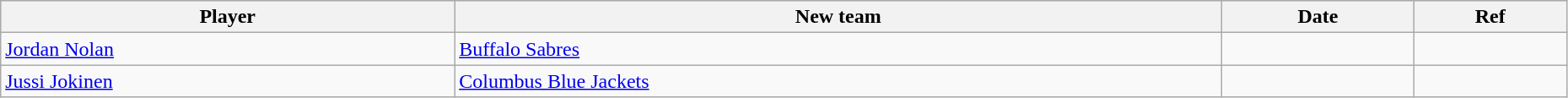<table class="wikitable" style="width:98%;">
<tr style="background:#ddd; text-align:center;">
<th>Player</th>
<th>New team</th>
<th>Date</th>
<th>Ref</th>
</tr>
<tr>
<td><a href='#'>Jordan Nolan</a></td>
<td><a href='#'>Buffalo Sabres</a></td>
<td></td>
<td></td>
</tr>
<tr>
<td><a href='#'>Jussi Jokinen</a></td>
<td><a href='#'>Columbus Blue Jackets</a></td>
<td></td>
<td></td>
</tr>
</table>
